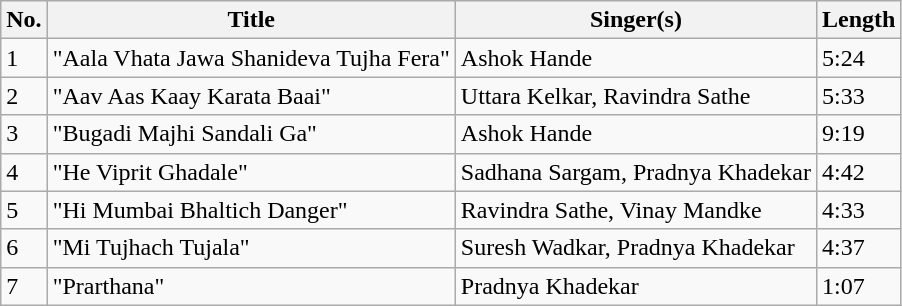<table class="wikitable">
<tr>
<th>No.</th>
<th>Title</th>
<th>Singer(s)</th>
<th>Length</th>
</tr>
<tr>
<td>1</td>
<td>"Aala Vhata Jawa Shanideva Tujha Fera"</td>
<td>Ashok Hande</td>
<td>5:24</td>
</tr>
<tr>
<td>2</td>
<td>"Aav Aas Kaay Karata Baai"</td>
<td>Uttara Kelkar, Ravindra Sathe</td>
<td>5:33</td>
</tr>
<tr>
<td>3</td>
<td>"Bugadi Majhi Sandali Ga"</td>
<td>Ashok Hande</td>
<td>9:19</td>
</tr>
<tr>
<td>4</td>
<td>"He Viprit Ghadale"</td>
<td>Sadhana Sargam, Pradnya Khadekar</td>
<td>4:42</td>
</tr>
<tr>
<td>5</td>
<td>"Hi Mumbai Bhaltich Danger"</td>
<td>Ravindra Sathe, Vinay Mandke</td>
<td>4:33</td>
</tr>
<tr>
<td>6</td>
<td>"Mi Tujhach Tujala"</td>
<td>Suresh Wadkar, Pradnya Khadekar</td>
<td>4:37</td>
</tr>
<tr>
<td>7</td>
<td>"Prarthana"</td>
<td>Pradnya Khadekar</td>
<td>1:07</td>
</tr>
</table>
